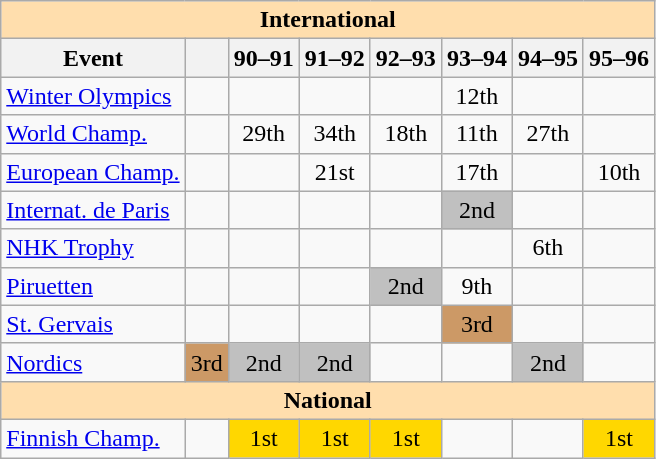<table class="wikitable" style="text-align:center">
<tr>
<th style="background-color: #ffdead; " colspan=8 align=center>International</th>
</tr>
<tr>
<th>Event</th>
<th></th>
<th>90–91</th>
<th>91–92</th>
<th>92–93</th>
<th>93–94</th>
<th>94–95</th>
<th>95–96</th>
</tr>
<tr>
<td align=left><a href='#'>Winter Olympics</a></td>
<td></td>
<td></td>
<td></td>
<td></td>
<td>12th</td>
<td></td>
<td></td>
</tr>
<tr>
<td align=left><a href='#'>World Champ.</a></td>
<td></td>
<td>29th</td>
<td>34th</td>
<td>18th</td>
<td>11th</td>
<td>27th</td>
<td></td>
</tr>
<tr>
<td align=left><a href='#'>European Champ.</a></td>
<td></td>
<td></td>
<td>21st</td>
<td></td>
<td>17th</td>
<td></td>
<td>10th</td>
</tr>
<tr>
<td align=left><a href='#'>Internat. de Paris</a></td>
<td></td>
<td></td>
<td></td>
<td></td>
<td bgcolor=silver>2nd</td>
<td></td>
<td></td>
</tr>
<tr>
<td align=left><a href='#'>NHK Trophy</a></td>
<td></td>
<td></td>
<td></td>
<td></td>
<td></td>
<td>6th</td>
<td></td>
</tr>
<tr>
<td align=left><a href='#'>Piruetten</a></td>
<td></td>
<td></td>
<td></td>
<td bgcolor=silver>2nd</td>
<td>9th</td>
<td></td>
<td></td>
</tr>
<tr>
<td align=left><a href='#'>St. Gervais</a></td>
<td></td>
<td></td>
<td></td>
<td></td>
<td bgcolor=cc9966>3rd</td>
<td></td>
<td></td>
</tr>
<tr>
<td align=left><a href='#'>Nordics</a></td>
<td bgcolor=cc9966>3rd</td>
<td bgcolor=silver>2nd</td>
<td bgcolor=silver>2nd</td>
<td></td>
<td></td>
<td bgcolor=silver>2nd</td>
<td></td>
</tr>
<tr>
<th style="background-color: #ffdead; " colspan=8 align=center>National</th>
</tr>
<tr>
<td align=left><a href='#'>Finnish Champ.</a></td>
<td></td>
<td bgcolor=gold>1st</td>
<td bgcolor=gold>1st</td>
<td bgcolor=gold>1st</td>
<td></td>
<td></td>
<td bgcolor=gold>1st</td>
</tr>
</table>
